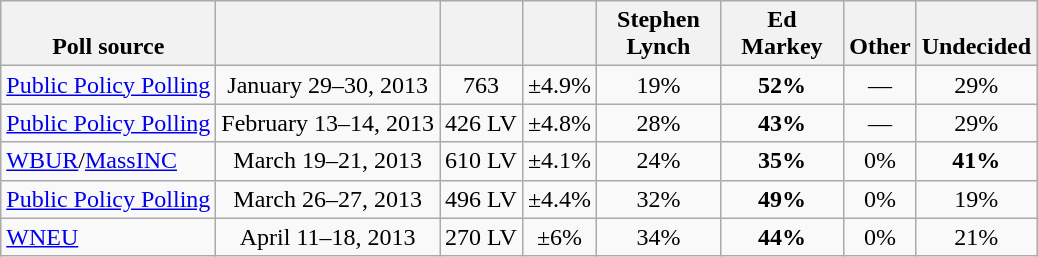<table class="wikitable" style="text-align:center">
<tr valign= bottom>
<th>Poll source</th>
<th></th>
<th></th>
<th></th>
<th style="width:75px;">Stephen<br>Lynch</th>
<th style="width:75px;">Ed<br>Markey</th>
<th>Other</th>
<th>Undecided</th>
</tr>
<tr>
<td align=left><a href='#'>Public Policy Polling</a></td>
<td>January 29–30, 2013</td>
<td>763</td>
<td>±4.9%</td>
<td>19%</td>
<td><strong>52%</strong></td>
<td>—</td>
<td>29%</td>
</tr>
<tr>
<td align=left><a href='#'>Public Policy Polling</a></td>
<td>February 13–14, 2013</td>
<td>426 LV</td>
<td>±4.8%</td>
<td>28%</td>
<td><strong>43%</strong></td>
<td>—</td>
<td>29%</td>
</tr>
<tr>
<td align=left><a href='#'>WBUR</a>/<a href='#'>MassINC</a></td>
<td>March 19–21, 2013</td>
<td>610 LV</td>
<td>±4.1%</td>
<td>24%</td>
<td><strong>35%</strong></td>
<td>0%</td>
<td><strong>41%</strong></td>
</tr>
<tr>
<td align=left><a href='#'>Public Policy Polling</a></td>
<td>March 26–27, 2013</td>
<td>496 LV</td>
<td>±4.4%</td>
<td>32%</td>
<td><strong>49%</strong></td>
<td>0%</td>
<td>19%</td>
</tr>
<tr>
<td align=left><a href='#'>WNEU</a></td>
<td>April 11–18, 2013</td>
<td>270 LV</td>
<td>±6%</td>
<td>34%</td>
<td><strong>44%</strong></td>
<td>0%</td>
<td>21%</td>
</tr>
</table>
